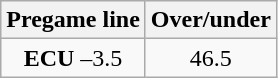<table class="wikitable">
<tr align="center">
<th style=>Pregame line</th>
<th style=>Over/under</th>
</tr>
<tr align="center">
<td><strong>ECU</strong> –3.5</td>
<td>46.5</td>
</tr>
</table>
